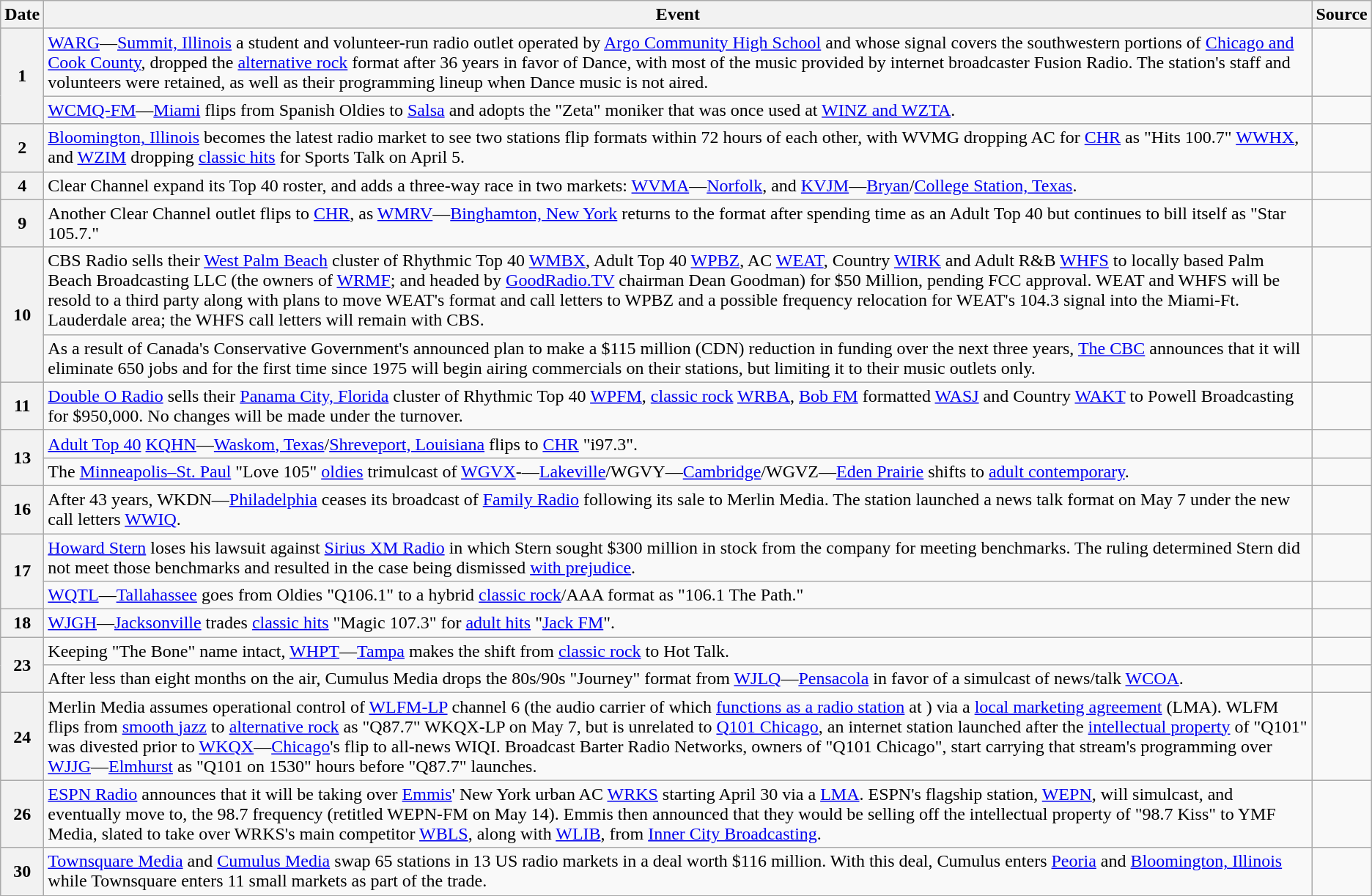<table class=wikitable>
<tr>
<th>Date</th>
<th>Event</th>
<th>Source</th>
</tr>
<tr>
<th rowspan="2">1</th>
<td><a href='#'>WARG</a>—<a href='#'>Summit, Illinois</a> a student and volunteer-run radio outlet operated by <a href='#'>Argo Community High School</a> and whose signal covers the southwestern portions of <a href='#'>Chicago and Cook County</a>, dropped the <a href='#'>alternative rock</a> format after 36 years in favor of Dance, with most of the music provided by internet broadcaster Fusion Radio. The station's staff and volunteers were retained, as well as their programming lineup when Dance music is not aired.</td>
<td></td>
</tr>
<tr>
<td><a href='#'>WCMQ-FM</a>—<a href='#'>Miami</a> flips from Spanish Oldies to <a href='#'>Salsa</a> and adopts the "Zeta" moniker that was once used at <a href='#'>WINZ and WZTA</a>.</td>
<td></td>
</tr>
<tr>
<th>2</th>
<td><a href='#'>Bloomington, Illinois</a> becomes the latest radio market to see two stations flip formats within 72 hours of each other, with WVMG dropping AC for <a href='#'>CHR</a> as "Hits 100.7" <a href='#'>WWHX</a>, and <a href='#'>WZIM</a> dropping <a href='#'>classic hits</a> for Sports Talk on April 5.</td>
<td></td>
</tr>
<tr>
<th>4</th>
<td>Clear Channel expand its Top 40 roster, and adds a three-way race in two markets: <a href='#'>WVMA</a>—<a href='#'>Norfolk</a>, and <a href='#'>KVJM</a>—<a href='#'>Bryan</a>/<a href='#'>College Station, Texas</a>.</td>
<td></td>
</tr>
<tr>
<th>9</th>
<td>Another Clear Channel outlet flips to <a href='#'>CHR</a>, as <a href='#'>WMRV</a>—<a href='#'>Binghamton, New York</a> returns to the format after spending time as an Adult Top 40 but continues to bill itself as "Star 105.7."</td>
<td></td>
</tr>
<tr>
<th rowspan="2">10</th>
<td>CBS Radio sells their <a href='#'>West Palm Beach</a> cluster of Rhythmic Top 40 <a href='#'>WMBX</a>, Adult Top 40 <a href='#'>WPBZ</a>, AC <a href='#'>WEAT</a>, Country <a href='#'>WIRK</a> and Adult R&B <a href='#'>WHFS</a> to locally based Palm Beach Broadcasting LLC (the owners of <a href='#'>WRMF</a>; and headed by <a href='#'>GoodRadio.TV</a> chairman Dean Goodman) for $50 Million, pending FCC approval. WEAT and WHFS will be resold to a third party along with plans to move WEAT's format and call letters to WPBZ and a possible frequency relocation for WEAT's 104.3 signal into the Miami-Ft. Lauderdale area; the WHFS call letters will remain with CBS.</td>
<td></td>
</tr>
<tr>
<td>As a result of Canada's Conservative Government's announced plan to make a $115 million (CDN) reduction in funding over the next three years, <a href='#'>The CBC</a> announces that it will eliminate 650 jobs and for the first time since 1975 will begin airing commercials on their stations, but limiting it to their music outlets only.</td>
<td></td>
</tr>
<tr>
<th>11</th>
<td><a href='#'>Double O Radio</a> sells their <a href='#'>Panama City, Florida</a> cluster of Rhythmic Top 40 <a href='#'>WPFM</a>, <a href='#'>classic rock</a> <a href='#'>WRBA</a>, <a href='#'>Bob FM</a> formatted <a href='#'>WASJ</a> and Country <a href='#'>WAKT</a> to Powell Broadcasting for $950,000. No changes will be made under the turnover.</td>
<td></td>
</tr>
<tr>
<th rowspan="2">13</th>
<td><a href='#'>Adult Top 40</a> <a href='#'>KQHN</a>—<a href='#'>Waskom, Texas</a>/<a href='#'>Shreveport, Louisiana</a> flips to <a href='#'>CHR</a> "i97.3".</td>
<td></td>
</tr>
<tr>
<td>The <a href='#'>Minneapolis–St. Paul</a> "Love 105" <a href='#'>oldies</a> trimulcast of <a href='#'>WGVX</a>-—<a href='#'>Lakeville</a>/WGVY—<a href='#'>Cambridge</a>/WGVZ—<a href='#'>Eden Prairie</a> shifts to <a href='#'>adult contemporary</a>.</td>
<td></td>
</tr>
<tr>
<th>16</th>
<td>After 43 years, WKDN—<a href='#'>Philadelphia</a> ceases its broadcast of <a href='#'>Family Radio</a> following its sale to Merlin Media. The station launched a news talk format on May 7 under the new call letters <a href='#'>WWIQ</a>.</td>
<td></td>
</tr>
<tr>
<th rowspan="2">17</th>
<td><a href='#'>Howard Stern</a> loses his lawsuit against <a href='#'>Sirius XM Radio</a> in which Stern sought $300 million in stock from the company for meeting benchmarks. The ruling determined Stern did not meet those benchmarks and resulted in the case being dismissed <a href='#'>with prejudice</a>.</td>
<td></td>
</tr>
<tr>
<td><a href='#'>WQTL</a>—<a href='#'>Tallahassee</a> goes from Oldies "Q106.1" to a hybrid <a href='#'>classic rock</a>/AAA format as "106.1 The Path."</td>
<td></td>
</tr>
<tr>
<th>18</th>
<td><a href='#'>WJGH</a>—<a href='#'>Jacksonville</a> trades <a href='#'>classic hits</a> "Magic 107.3" for <a href='#'>adult hits</a> "<a href='#'>Jack FM</a>".</td>
<td></td>
</tr>
<tr>
<th rowspan="2">23</th>
<td>Keeping "The Bone" name intact, <a href='#'>WHPT</a>—<a href='#'>Tampa</a> makes the shift from <a href='#'>classic rock</a> to Hot Talk.</td>
<td></td>
</tr>
<tr>
<td>After less than eight months on the air, Cumulus Media drops the 80s/90s "Journey" format from <a href='#'>WJLQ</a>—<a href='#'>Pensacola</a> in favor of a simulcast of news/talk <a href='#'>WCOA</a>.</td>
<td></td>
</tr>
<tr>
<th>24</th>
<td>Merlin Media assumes operational control of <a href='#'>WLFM-LP</a> channel 6 (the audio carrier of which <a href='#'>functions as a radio station</a> at ) via a <a href='#'>local marketing agreement</a> (LMA). WLFM flips from <a href='#'>smooth jazz</a> to <a href='#'>alternative rock</a> as "Q87.7" WKQX-LP on May 7, but is unrelated to <a href='#'>Q101 Chicago</a>, an internet station launched after the <a href='#'>intellectual property</a> of "Q101" was divested prior to <a href='#'>WKQX</a>—<a href='#'>Chicago</a>'s flip to all-news WIQI. Broadcast Barter Radio Networks, owners of "Q101 Chicago", start carrying that stream's programming over <a href='#'>WJJG</a>—<a href='#'>Elmhurst</a> as "Q101 on 1530" hours before "Q87.7" launches.</td>
<td></td>
</tr>
<tr>
<th>26</th>
<td><a href='#'>ESPN Radio</a> announces that it will be taking over <a href='#'>Emmis</a>' New York urban AC <a href='#'>WRKS</a> starting April 30 via a <a href='#'>LMA</a>. ESPN's flagship station, <a href='#'>WEPN</a>, will simulcast, and eventually move to, the 98.7 frequency (retitled WEPN-FM on May 14). Emmis then announced that they would be selling off the intellectual property of "98.7 Kiss" to YMF Media, slated to take over WRKS's main competitor <a href='#'>WBLS</a>, along with <a href='#'>WLIB</a>, from <a href='#'>Inner City Broadcasting</a>.</td>
<td></td>
</tr>
<tr>
<th>30</th>
<td><a href='#'>Townsquare Media</a> and <a href='#'>Cumulus Media</a> swap 65 stations in 13 US radio markets in a deal worth $116 million. With this deal, Cumulus enters <a href='#'>Peoria</a> and <a href='#'>Bloomington, Illinois</a> while Townsquare enters 11 small markets as part of the trade.</td>
<td></td>
</tr>
</table>
